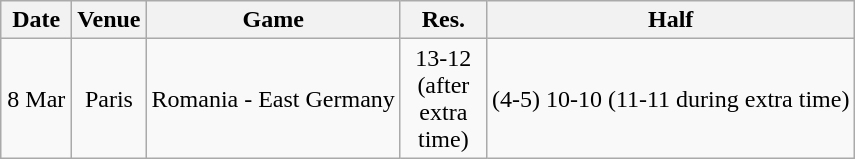<table class="wikitable" style="text-align:center;">
<tr>
<th width="40px">Date</th>
<th>Venue</th>
<th>Game</th>
<th width="50px">Res.</th>
<th>Half</th>
</tr>
<tr>
<td>8 Mar</td>
<td>Paris</td>
<td align="left">Romania - East Germany</td>
<td>13-12 (after extra time)</td>
<td>(4-5) 10-10 (11-11 during extra time)</td>
</tr>
</table>
